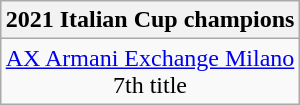<table class=wikitable style="text-align:center; margin:auto">
<tr>
<th>2021 Italian Cup champions</th>
</tr>
<tr>
<td><a href='#'>AX Armani Exchange Milano</a> <br> 7th title</td>
</tr>
</table>
